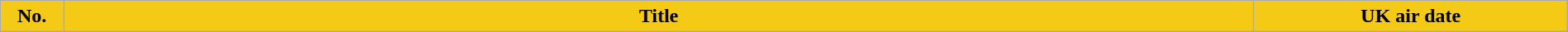<table class="wikitable plainrowheaders" style="width:100%; background:#fff;">
<tr>
<th style="background:#F4CA16; width:4%">No.</th>
<th style="background:#F4CA16">Title</th>
<th style="background:#F4CA16; width:20%">UK air date<br>











</th>
</tr>
</table>
